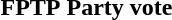<table>
<tr>
<th>FPTP</th>
<th>Party vote</th>
</tr>
<tr>
<td></td>
<td></td>
</tr>
</table>
